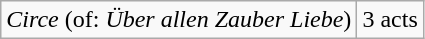<table class="wikitable">
<tr>
<td><em>Circe</em> (of: <em>Über allen Zauber Liebe</em>)</td>
<td>3 acts</td>
</tr>
</table>
